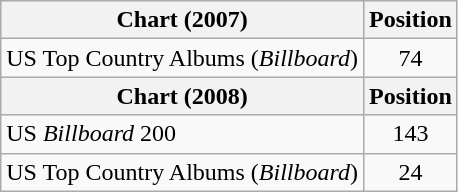<table class="wikitable">
<tr>
<th>Chart (2007)</th>
<th>Position</th>
</tr>
<tr>
<td>US Top Country Albums (<em>Billboard</em>)</td>
<td style="text-align:center;">74</td>
</tr>
<tr>
<th>Chart (2008)</th>
<th>Position</th>
</tr>
<tr>
<td>US <em>Billboard</em> 200</td>
<td style="text-align:center;">143</td>
</tr>
<tr>
<td>US Top Country Albums (<em>Billboard</em>)</td>
<td style="text-align:center;">24</td>
</tr>
</table>
